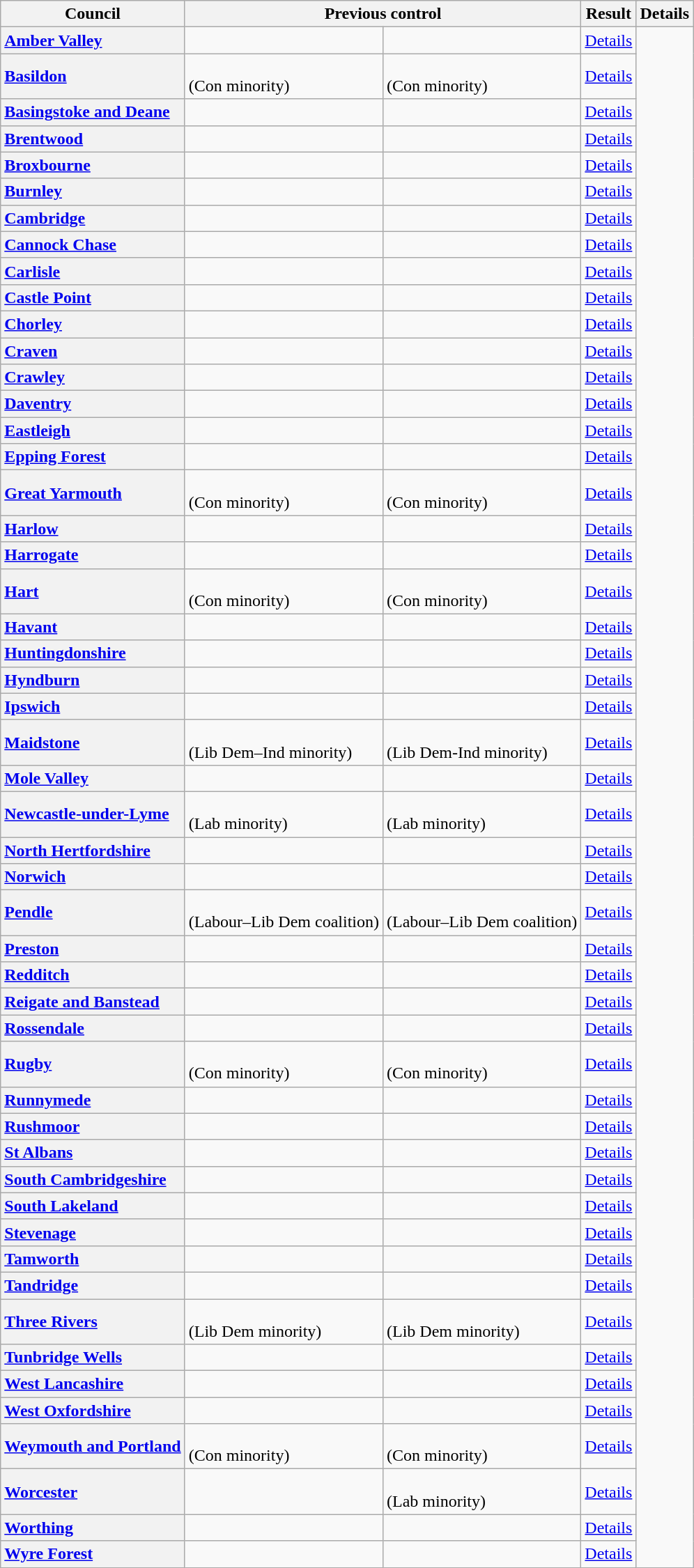<table class="wikitable">
<tr>
<th scope="col">Council</th>
<th colspan=2>Previous control</th>
<th colspan=2>Result</th>
<th colspan=2>Details</th>
</tr>
<tr>
<th scope="row" style="text-align: left;"><a href='#'>Amber Valley</a></th>
<td></td>
<td></td>
<td><a href='#'>Details</a></td>
</tr>
<tr>
<th scope="row" style="text-align: left;"><a href='#'>Basildon</a></th>
<td><br>(Con minority)</td>
<td><br>(Con minority)</td>
<td><a href='#'>Details</a></td>
</tr>
<tr>
<th scope="row" style="text-align: left;"><a href='#'>Basingstoke and Deane</a></th>
<td></td>
<td></td>
<td><a href='#'>Details</a></td>
</tr>
<tr>
<th scope="row" style="text-align: left;"><a href='#'>Brentwood</a></th>
<td></td>
<td></td>
<td><a href='#'>Details</a></td>
</tr>
<tr>
<th scope="row" style="text-align: left;"><a href='#'>Broxbourne</a></th>
<td></td>
<td></td>
<td><a href='#'>Details</a></td>
</tr>
<tr>
<th scope="row" style="text-align: left;"><a href='#'>Burnley</a></th>
<td></td>
<td></td>
<td><a href='#'>Details</a></td>
</tr>
<tr>
<th scope="row" style="text-align: left;"><a href='#'>Cambridge</a></th>
<td></td>
<td></td>
<td><a href='#'>Details</a></td>
</tr>
<tr>
<th scope="row" style="text-align: left;"><a href='#'>Cannock Chase</a></th>
<td></td>
<td></td>
<td><a href='#'>Details</a></td>
</tr>
<tr>
<th scope="row" style="text-align: left;"><a href='#'>Carlisle</a></th>
<td></td>
<td></td>
<td><a href='#'>Details</a></td>
</tr>
<tr>
<th scope="row" style="text-align: left;"><a href='#'>Castle Point</a></th>
<td></td>
<td></td>
<td><a href='#'>Details</a></td>
</tr>
<tr>
<th scope="row" style="text-align: left;"><a href='#'>Chorley</a></th>
<td></td>
<td></td>
<td><a href='#'>Details</a></td>
</tr>
<tr>
<th scope="row" style="text-align: left;"><a href='#'>Craven</a></th>
<td></td>
<td></td>
<td><a href='#'>Details</a></td>
</tr>
<tr>
<th scope="row" style="text-align: left;"><a href='#'>Crawley</a></th>
<td></td>
<td></td>
<td><a href='#'>Details</a></td>
</tr>
<tr>
<th scope="row" style="text-align: left;"><a href='#'>Daventry</a></th>
<td></td>
<td></td>
<td><a href='#'>Details</a></td>
</tr>
<tr>
<th scope="row" style="text-align: left;"><a href='#'>Eastleigh</a></th>
<td></td>
<td></td>
<td><a href='#'>Details</a></td>
</tr>
<tr>
<th scope="row" style="text-align: left;"><a href='#'>Epping Forest</a></th>
<td></td>
<td></td>
<td><a href='#'>Details</a></td>
</tr>
<tr>
<th scope="row" style="text-align: left;"><a href='#'>Great Yarmouth</a></th>
<td><br>(Con minority)</td>
<td><br>(Con minority)</td>
<td><a href='#'>Details</a></td>
</tr>
<tr>
<th scope="row" style="text-align: left;"><a href='#'>Harlow</a></th>
<td></td>
<td></td>
<td><a href='#'>Details</a></td>
</tr>
<tr>
<th scope="row" style="text-align: left;"><a href='#'>Harrogate</a></th>
<td></td>
<td></td>
<td><a href='#'>Details</a></td>
</tr>
<tr>
<th scope="row" style="text-align: left;"><a href='#'>Hart</a></th>
<td><br>(Con minority)</td>
<td><br>(Con minority)</td>
<td><a href='#'>Details</a></td>
</tr>
<tr>
<th scope="row" style="text-align: left;"><a href='#'>Havant</a></th>
<td></td>
<td></td>
<td><a href='#'>Details</a></td>
</tr>
<tr>
<th scope="row" style="text-align: left;"><a href='#'>Huntingdonshire</a></th>
<td></td>
<td></td>
<td><a href='#'>Details</a></td>
</tr>
<tr>
<th scope="row" style="text-align: left;"><a href='#'>Hyndburn</a></th>
<td></td>
<td></td>
<td><a href='#'>Details</a></td>
</tr>
<tr>
<th scope="row" style="text-align: left;"><a href='#'>Ipswich</a></th>
<td></td>
<td></td>
<td><a href='#'>Details</a></td>
</tr>
<tr>
<th scope="row" style="text-align: left;"><a href='#'>Maidstone</a></th>
<td><br>(Lib Dem–Ind minority)</td>
<td><br>(Lib Dem-Ind minority)</td>
<td><a href='#'>Details</a></td>
</tr>
<tr>
<th scope="row" style="text-align: left;"><a href='#'>Mole Valley</a></th>
<td></td>
<td></td>
<td><a href='#'>Details</a></td>
</tr>
<tr>
<th scope="row" style="text-align: left;"><a href='#'>Newcastle-under-Lyme</a></th>
<td><br>(Lab minority)</td>
<td><br>(Lab minority)</td>
<td><a href='#'>Details</a></td>
</tr>
<tr>
<th scope="row" style="text-align: left;"><a href='#'>North Hertfordshire</a></th>
<td></td>
<td></td>
<td><a href='#'>Details</a></td>
</tr>
<tr>
<th scope="row" style="text-align: left;"><a href='#'>Norwich</a></th>
<td></td>
<td></td>
<td><a href='#'>Details</a></td>
</tr>
<tr>
<th scope="row" style="text-align: left;"><a href='#'>Pendle</a></th>
<td><br>(Labour–Lib Dem coalition)</td>
<td><br>(Labour–Lib Dem coalition)</td>
<td><a href='#'>Details</a></td>
</tr>
<tr>
<th scope="row" style="text-align: left;"><a href='#'>Preston</a></th>
<td></td>
<td></td>
<td><a href='#'>Details</a></td>
</tr>
<tr>
<th scope="row" style="text-align: left;"><a href='#'>Redditch</a></th>
<td></td>
<td></td>
<td><a href='#'>Details</a></td>
</tr>
<tr>
<th scope="row" style="text-align: left;"><a href='#'>Reigate and Banstead</a></th>
<td></td>
<td></td>
<td><a href='#'>Details</a></td>
</tr>
<tr>
<th scope="row" style="text-align: left;"><a href='#'>Rossendale</a></th>
<td></td>
<td></td>
<td><a href='#'>Details</a></td>
</tr>
<tr>
<th scope="row" style="text-align: left;"><a href='#'>Rugby</a></th>
<td><br>(Con minority)</td>
<td><br>(Con minority)</td>
<td><a href='#'>Details</a></td>
</tr>
<tr>
<th scope="row" style="text-align: left;"><a href='#'>Runnymede</a></th>
<td></td>
<td></td>
<td><a href='#'>Details</a></td>
</tr>
<tr>
<th scope="row" style="text-align: left;"><a href='#'>Rushmoor</a></th>
<td></td>
<td></td>
<td><a href='#'>Details</a></td>
</tr>
<tr>
<th scope="row" style="text-align: left;"><a href='#'>St Albans</a></th>
<td></td>
<td></td>
<td><a href='#'>Details</a></td>
</tr>
<tr>
<th scope="row" style="text-align: left;"><a href='#'>South Cambridgeshire</a></th>
<td></td>
<td></td>
<td><a href='#'>Details</a></td>
</tr>
<tr>
<th scope="row" style="text-align: left;"><a href='#'>South Lakeland</a></th>
<td></td>
<td></td>
<td><a href='#'>Details</a></td>
</tr>
<tr>
<th scope="row" style="text-align: left;"><a href='#'>Stevenage</a></th>
<td></td>
<td></td>
<td><a href='#'>Details</a></td>
</tr>
<tr>
<th scope="row" style="text-align: left;"><a href='#'>Tamworth</a></th>
<td></td>
<td></td>
<td><a href='#'>Details</a></td>
</tr>
<tr>
<th scope="row" style="text-align: left;"><a href='#'>Tandridge</a></th>
<td></td>
<td></td>
<td><a href='#'>Details</a></td>
</tr>
<tr>
<th scope="row" style="text-align: left;"><a href='#'>Three Rivers</a></th>
<td><br>(Lib Dem minority)</td>
<td><br>(Lib Dem minority)</td>
<td><a href='#'>Details</a></td>
</tr>
<tr>
<th scope="row" style="text-align: left;"><a href='#'>Tunbridge Wells</a></th>
<td></td>
<td></td>
<td><a href='#'>Details</a></td>
</tr>
<tr>
<th scope="row" style="text-align: left;"><a href='#'>West Lancashire</a></th>
<td></td>
<td></td>
<td><a href='#'>Details</a></td>
</tr>
<tr>
<th scope="row" style="text-align: left;"><a href='#'>West Oxfordshire</a></th>
<td></td>
<td></td>
<td><a href='#'>Details</a></td>
</tr>
<tr>
<th scope="row" style="text-align: left;"><a href='#'>Weymouth and Portland</a></th>
<td><br>(Con minority)</td>
<td><br>(Con minority)</td>
<td><a href='#'>Details</a></td>
</tr>
<tr>
<th scope="row" style="text-align: left;"><a href='#'>Worcester</a></th>
<td></td>
<td><br>(Lab minority)</td>
<td><a href='#'>Details</a></td>
</tr>
<tr>
<th scope="row" style="text-align: left;"><a href='#'>Worthing</a></th>
<td></td>
<td></td>
<td><a href='#'>Details</a></td>
</tr>
<tr>
<th scope="row" style="text-align: left;"><a href='#'>Wyre Forest</a></th>
<td></td>
<td></td>
<td><a href='#'>Details</a></td>
</tr>
</table>
